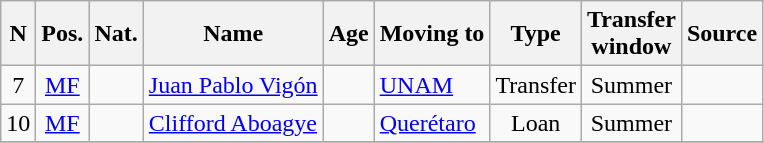<table class="wikitable sortable" style="text-align:center">
<tr>
<th>N</th>
<th>Pos.</th>
<th>Nat.</th>
<th>Name</th>
<th>Age</th>
<th>Moving to</th>
<th>Type</th>
<th>Transfer<br>window</th>
<th>Source</th>
</tr>
<tr>
<td>7</td>
<td><a href='#'>MF</a></td>
<td></td>
<td align=left><a href='#'>Juan Pablo Vigón</a></td>
<td></td>
<td align=left><a href='#'>UNAM</a></td>
<td>Transfer</td>
<td>Summer</td>
<td></td>
</tr>
<tr>
<td>10</td>
<td><a href='#'>MF</a></td>
<td></td>
<td align=left><a href='#'>Clifford Aboagye</a></td>
<td></td>
<td align=left><a href='#'>Querétaro</a></td>
<td>Loan</td>
<td>Summer</td>
<td></td>
</tr>
<tr>
</tr>
</table>
